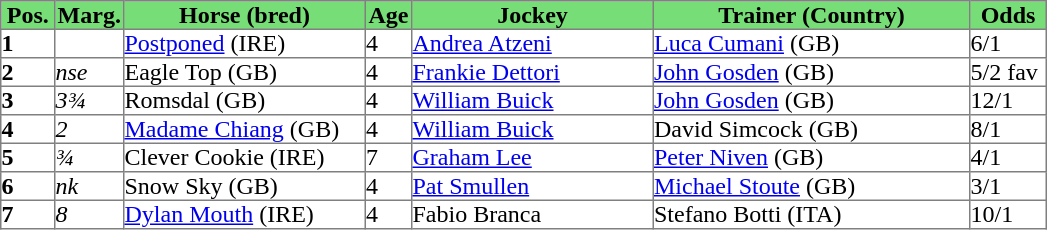<table class = "sortable" | border="1" cellpadding="0" style="border-collapse: collapse;">
<tr style="background:#7d7; text-align:center;">
<th style="width:35px;"><strong>Pos.</strong></th>
<th style="width:45px;"><strong>Marg.</strong></th>
<th style="width:160px;"><strong>Horse (bred)</strong></th>
<th style="width:30px;"><strong>Age</strong></th>
<th style="width:160px;"><strong>Jockey</strong></th>
<th style="width:210px;"><strong>Trainer (Country)</strong></th>
<th style="width:50px;"><strong>Odds</strong></th>
</tr>
<tr>
<td><strong>1</strong></td>
<td></td>
<td><a href='#'>Postponed</a> (IRE)</td>
<td>4</td>
<td><a href='#'>Andrea Atzeni</a></td>
<td><a href='#'>Luca Cumani</a> (GB)</td>
<td>6/1</td>
</tr>
<tr>
<td><strong>2</strong></td>
<td><em>nse</em></td>
<td>Eagle Top (GB)</td>
<td>4</td>
<td><a href='#'>Frankie Dettori</a></td>
<td><a href='#'>John Gosden</a> (GB)</td>
<td>5/2 fav</td>
</tr>
<tr>
<td><strong>3</strong></td>
<td><em>3¾</em></td>
<td>Romsdal (GB)</td>
<td>4</td>
<td><a href='#'>William Buick</a></td>
<td><a href='#'>John Gosden</a> (GB)</td>
<td>12/1</td>
</tr>
<tr>
<td><strong>4</strong></td>
<td><em>2</em></td>
<td><a href='#'>Madame Chiang</a> (GB)</td>
<td>4</td>
<td><a href='#'>William Buick</a></td>
<td>David Simcock (GB)</td>
<td>8/1</td>
</tr>
<tr>
<td><strong>5</strong></td>
<td><em>¾</em></td>
<td>Clever Cookie (IRE)</td>
<td>7</td>
<td><a href='#'>Graham Lee</a></td>
<td><a href='#'>Peter Niven</a> (GB)</td>
<td>4/1</td>
</tr>
<tr>
<td><strong>6</strong></td>
<td><em>nk</em></td>
<td>Snow Sky (GB)</td>
<td>4</td>
<td><a href='#'>Pat Smullen</a></td>
<td><a href='#'>Michael Stoute</a> (GB)</td>
<td>3/1</td>
</tr>
<tr>
<td><strong>7</strong></td>
<td><em>8</em></td>
<td><a href='#'>Dylan Mouth</a> (IRE)</td>
<td>4</td>
<td>Fabio Branca</td>
<td>Stefano Botti (ITA)</td>
<td>10/1</td>
</tr>
</table>
